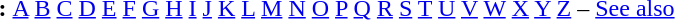<table id="toc" border="0">
<tr>
<th>:</th>
<td><a href='#'>A</a> <a href='#'>B</a> <a href='#'>C</a> <a href='#'>D</a> <a href='#'>E</a> <a href='#'>F</a> <a href='#'>G</a> <a href='#'>H</a> <a href='#'>I</a> <a href='#'>J</a> <a href='#'>K</a> <a href='#'>L</a> <a href='#'>M</a> <a href='#'>N</a> <a href='#'>O</a> <a href='#'>P</a> <a href='#'>Q</a> <a href='#'>R</a> <a href='#'>S</a> <a href='#'>T</a> <a href='#'>U</a> <a href='#'>V</a> <a href='#'>W</a> <a href='#'>X</a> <a href='#'>Y</a> <a href='#'>Z</a> – <a href='#'>See also</a></td>
</tr>
</table>
